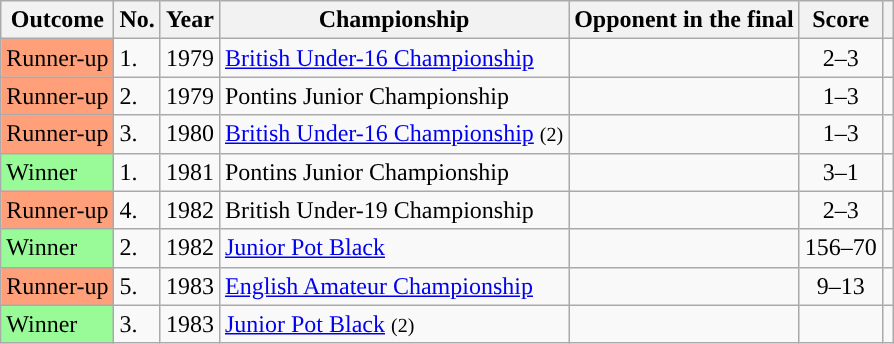<table class="wikitable sortable">
<tr>
<th scope=row>Outcome</th>
<th scope=row>No.</th>
<th scope=row>Year</th>
<th scope=row>Championship</th>
<th scope=row>Opponent in the final</th>
<th scope=row style="text-align:center">Score</th>
<th scope=row></th>
</tr>
<tr>
<td style="background:#ffa07a;">Runner-up</td>
<td>1.</td>
<td>1979</td>
<td><a href='#'>British Under-16 Championship</a></td>
<td data-sort-value="Pyle"></td>
<td align="center">2–3</td>
<td></td>
</tr>
<tr>
<td style="background:#ffa07a;">Runner-up</td>
<td>2.</td>
<td>1979</td>
<td>Pontins Junior Championship</td>
<td data-sort-value="Gilbert"></td>
<td align="center">1–3</td>
<td></td>
</tr>
<tr>
<td style="background:#ffa07a;">Runner-up</td>
<td>3.</td>
<td>1980</td>
<td><a href='#'>British Under-16 Championship</a> <small>(2)</small></td>
<td data-sort-value="Whitthread"></td>
<td align="center">1–3</td>
<td></td>
</tr>
<tr>
<td style="background:#98fb98;">Winner</td>
<td>1.</td>
<td>1981</td>
<td>Pontins Junior Championship</td>
<td data-sort-value="Tate"></td>
<td align="center">3–1</td>
<td></td>
</tr>
<tr>
<td style="background:#ffa07a;">Runner-up</td>
<td>4.</td>
<td>1982</td>
<td>British Under-19 Championship</td>
<td data-sort-value="Foulds"></td>
<td align="center">2–3</td>
<td></td>
</tr>
<tr>
<td style="background:#98fb98;">Winner</td>
<td>2.</td>
<td>1982</td>
<td><a href='#'>Junior Pot Black</a></td>
<td data-sort-value="Keers"></td>
<td align="center">156–70</td>
<td></td>
</tr>
<tr>
<td style="background:#ffa07a;">Runner-up</td>
<td>5.</td>
<td>1983</td>
<td><a href='#'>English Amateur Championship</a></td>
<td data-sort-value="Jones"></td>
<td align="center">9–13</td>
<td></td>
</tr>
<tr>
<td style="background:#98fb98;">Winner</td>
<td>3.</td>
<td>1983</td>
<td><a href='#'>Junior Pot Black</a> <small>(2)</small></td>
<td data-sort-value="Ventham"></td>
<td align="center"></td>
<td></td>
</tr>
</table>
